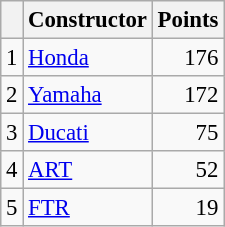<table class="wikitable" style="font-size: 95%;">
<tr>
<th></th>
<th>Constructor</th>
<th>Points</th>
</tr>
<tr>
<td align=center>1</td>
<td> <a href='#'>Honda</a></td>
<td align=right>176</td>
</tr>
<tr>
<td align=center>2</td>
<td> <a href='#'>Yamaha</a></td>
<td align=right>172</td>
</tr>
<tr>
<td align=center>3</td>
<td> <a href='#'>Ducati</a></td>
<td align=right>75</td>
</tr>
<tr>
<td align=center>4</td>
<td> <a href='#'>ART</a></td>
<td align=right>52</td>
</tr>
<tr>
<td align=center>5</td>
<td> <a href='#'>FTR</a></td>
<td align=right>19</td>
</tr>
</table>
